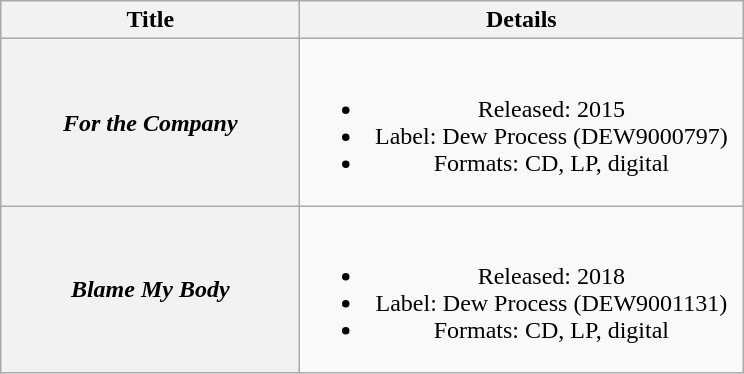<table class="wikitable plainrowheaders" style="text-align:center;">
<tr>
<th scope="col" style="width:12em;">Title</th>
<th scope="col" style="width:18em;">Details</th>
</tr>
<tr>
<th scope="row"><em>For the Company</em></th>
<td><br><ul><li>Released: 2015</li><li>Label: Dew Process  (DEW9000797)</li><li>Formats: CD, LP, digital</li></ul></td>
</tr>
<tr>
<th scope="row"><em>Blame My Body</em></th>
<td><br><ul><li>Released: 2018</li><li>Label: Dew Process  (DEW9001131)</li><li>Formats: CD, LP, digital</li></ul></td>
</tr>
</table>
